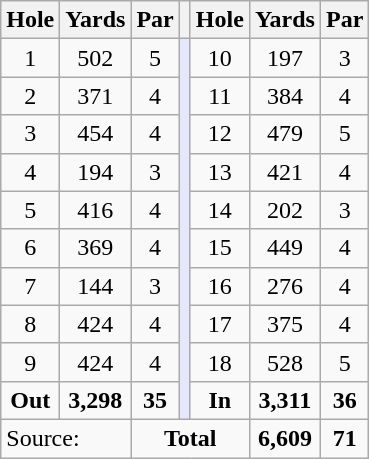<table class="wikitable" style="text-align:center;">
<tr>
<th>Hole</th>
<th>Yards</th>
<th>Par</th>
<th></th>
<th>Hole</th>
<th>Yards</th>
<th>Par</th>
</tr>
<tr>
<td>1</td>
<td>502</td>
<td>5</td>
<td rowspan="10" style="background:#E6E8FA;"></td>
<td>10</td>
<td>197</td>
<td>3</td>
</tr>
<tr>
<td>2</td>
<td>371</td>
<td>4</td>
<td>11</td>
<td>384</td>
<td>4</td>
</tr>
<tr>
<td>3</td>
<td>454</td>
<td>4</td>
<td>12</td>
<td>479</td>
<td>5</td>
</tr>
<tr>
<td>4</td>
<td>194</td>
<td>3</td>
<td>13</td>
<td>421</td>
<td>4</td>
</tr>
<tr>
<td>5</td>
<td>416</td>
<td>4</td>
<td>14</td>
<td>202</td>
<td>3</td>
</tr>
<tr>
<td>6</td>
<td>369</td>
<td>4</td>
<td>15</td>
<td>449</td>
<td>4</td>
</tr>
<tr>
<td>7</td>
<td>144</td>
<td>3</td>
<td>16</td>
<td>276</td>
<td>4</td>
</tr>
<tr>
<td>8</td>
<td>424</td>
<td>4</td>
<td>17</td>
<td>375</td>
<td>4</td>
</tr>
<tr>
<td>9</td>
<td>424</td>
<td>4</td>
<td>18</td>
<td>528</td>
<td>5</td>
</tr>
<tr>
<td><strong>Out</strong></td>
<td><strong>3,298</strong></td>
<td><strong>35</strong></td>
<td><strong>In</strong></td>
<td><strong>3,311</strong></td>
<td><strong>36</strong></td>
</tr>
<tr>
<td colspan="2" style="text-align:left;">Source:</td>
<td colspan="3"><strong>Total</strong></td>
<td><strong>6,609</strong></td>
<td><strong>71</strong></td>
</tr>
</table>
